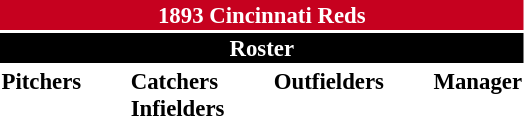<table class="toccolours" style="font-size: 95%;">
<tr>
<th colspan="10" style="background-color: #c6011f; color: white; text-align: center;">1893 Cincinnati Reds</th>
</tr>
<tr>
<td colspan="10" style="background-color: black; color: white; text-align: center;"><strong>Roster</strong></td>
</tr>
<tr>
<td valign="top"><strong>Pitchers</strong><br>







</td>
<td width="25px"></td>
<td valign="top"><strong>Catchers</strong><br>


<strong>Infielders</strong>




</td>
<td width="25px"></td>
<td valign="top"><strong>Outfielders</strong><br>







</td>
<td width="25px"></td>
<td valign="top"><strong>Manager</strong><br></td>
</tr>
</table>
